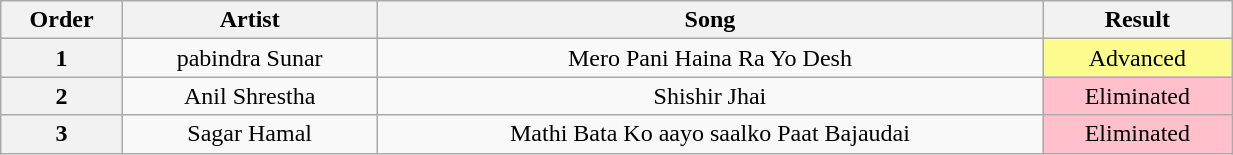<table class="wikitable" style="text-align: center; width:65%;">
<tr>
<th>Order</th>
<th>Artist</th>
<th>Song</th>
<th>Result</th>
</tr>
<tr>
<th>1</th>
<td>pabindra Sunar</td>
<td>Mero Pani Haina Ra Yo Desh</td>
<td style="background:#fdfc8f">Advanced</td>
</tr>
<tr>
<th>2</th>
<td>Anil Shrestha</td>
<td>Shishir Jhai</td>
<td style="background:pink">Eliminated</td>
</tr>
<tr>
<th>3</th>
<td>Sagar Hamal</td>
<td>Mathi Bata Ko aayo saalko Paat Bajaudai</td>
<td style="background:pink">Eliminated</td>
</tr>
</table>
